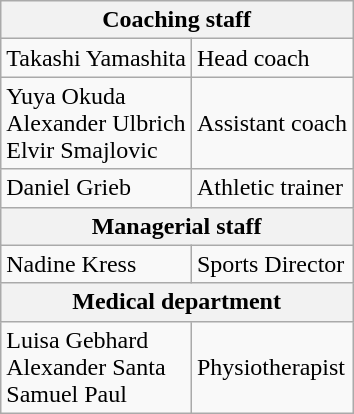<table class="wikitable">
<tr>
<th colspan="2">Coaching staff</th>
</tr>
<tr>
<td> Takashi Yamashita</td>
<td>Head coach</td>
</tr>
<tr>
<td> Yuya Okuda <br>  Alexander Ulbrich <br>  Elvir Smajlovic</td>
<td>Assistant coach</td>
</tr>
<tr>
<td> Daniel Grieb</td>
<td>Athletic trainer</td>
</tr>
<tr>
<th colspan="2">Managerial staff</th>
</tr>
<tr>
<td> Nadine Kress</td>
<td>Sports Director</td>
</tr>
<tr>
<th colspan="2">Medical department</th>
</tr>
<tr>
<td> Luisa Gebhard <br>  Alexander Santa <br>  Samuel Paul</td>
<td>Physiotherapist</td>
</tr>
</table>
